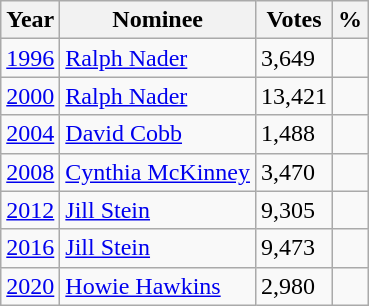<table class="wikitable">
<tr>
<th>Year</th>
<th>Nominee</th>
<th>Votes</th>
<th>%</th>
</tr>
<tr>
<td><a href='#'>1996</a></td>
<td><a href='#'>Ralph Nader</a></td>
<td>3,649</td>
<td></td>
</tr>
<tr>
<td><a href='#'>2000</a></td>
<td><a href='#'>Ralph Nader</a></td>
<td>13,421</td>
<td></td>
</tr>
<tr>
<td><a href='#'>2004</a></td>
<td><a href='#'>David Cobb</a></td>
<td>1,488</td>
<td></td>
</tr>
<tr>
<td><a href='#'>2008</a></td>
<td><a href='#'>Cynthia McKinney</a></td>
<td>3,470</td>
<td></td>
</tr>
<tr>
<td><a href='#'>2012</a></td>
<td><a href='#'>Jill Stein</a></td>
<td>9,305</td>
<td></td>
</tr>
<tr>
<td><a href='#'>2016</a></td>
<td><a href='#'>Jill Stein</a></td>
<td>9,473</td>
<td></td>
</tr>
<tr>
<td><a href='#'>2020</a></td>
<td><a href='#'>Howie Hawkins</a></td>
<td>2,980</td>
<td></td>
</tr>
</table>
